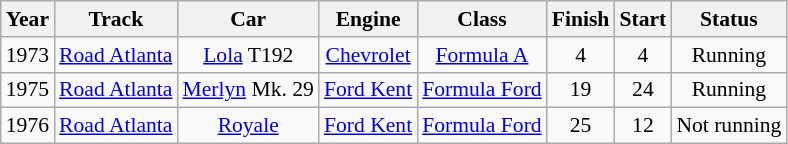<table class="wikitable" style="text-align:center; font-size:90%">
<tr>
<th>Year</th>
<th>Track</th>
<th>Car</th>
<th>Engine</th>
<th>Class</th>
<th>Finish</th>
<th>Start</th>
<th>Status</th>
</tr>
<tr>
<td>1973</td>
<td><a href='#'>Road Atlanta</a></td>
<td><a href='#'>Lola</a> T192</td>
<td><a href='#'>Chevrolet</a></td>
<td><a href='#'>Formula A</a></td>
<td>4</td>
<td>4</td>
<td>Running</td>
</tr>
<tr>
<td>1975</td>
<td><a href='#'>Road Atlanta</a></td>
<td><a href='#'>Merlyn</a> Mk. 29</td>
<td><a href='#'>Ford Kent</a></td>
<td><a href='#'>Formula Ford</a></td>
<td>19</td>
<td>24</td>
<td>Running</td>
</tr>
<tr>
<td>1976</td>
<td><a href='#'>Road Atlanta</a></td>
<td><a href='#'>Royale</a></td>
<td><a href='#'>Ford Kent</a></td>
<td><a href='#'>Formula Ford</a></td>
<td>25</td>
<td>12</td>
<td>Not running</td>
</tr>
</table>
